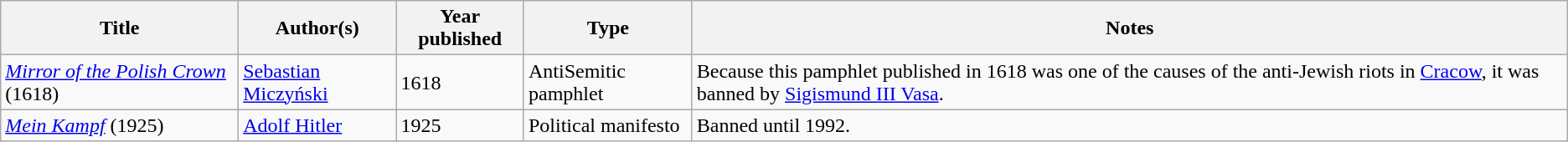<table class="wikitable sortable">
<tr>
<th>Title</th>
<th>Author(s)</th>
<th>Year published</th>
<th>Type</th>
<th class="unsortable">Notes</th>
</tr>
<tr>
<td><em><a href='#'>Mirror of the Polish Crown</a></em> (1618)</td>
<td><a href='#'>Sebastian Miczyński</a></td>
<td>1618</td>
<td>AntiSemitic pamphlet</td>
<td>Because this pamphlet published in 1618 was one of the causes of the anti-Jewish riots in <a href='#'>Cracow</a>, it was banned by <a href='#'>Sigismund III Vasa</a>.</td>
</tr>
<tr>
<td><em><a href='#'>Mein Kampf</a></em> (1925)</td>
<td><a href='#'>Adolf Hitler</a></td>
<td>1925</td>
<td>Political manifesto</td>
<td>Banned until 1992.</td>
</tr>
</table>
